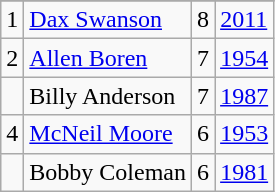<table class="wikitable">
<tr>
</tr>
<tr>
<td>1</td>
<td><a href='#'>Dax Swanson</a></td>
<td>8</td>
<td><a href='#'>2011</a></td>
</tr>
<tr>
<td>2</td>
<td><a href='#'>Allen Boren</a></td>
<td>7</td>
<td><a href='#'>1954</a></td>
</tr>
<tr>
<td></td>
<td>Billy Anderson</td>
<td>7</td>
<td><a href='#'>1987</a></td>
</tr>
<tr>
<td>4</td>
<td><a href='#'>McNeil Moore</a></td>
<td>6</td>
<td><a href='#'>1953</a></td>
</tr>
<tr>
<td></td>
<td>Bobby Coleman</td>
<td>6</td>
<td><a href='#'>1981</a></td>
</tr>
</table>
